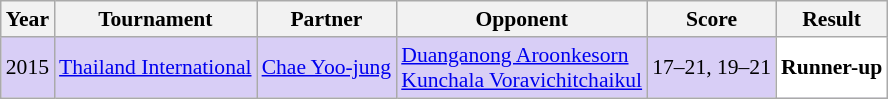<table class="sortable wikitable" style="font-size: 90%;">
<tr>
<th>Year</th>
<th>Tournament</th>
<th>Partner</th>
<th>Opponent</th>
<th>Score</th>
<th>Result</th>
</tr>
<tr style="background:#D8CEF6">
<td align="center">2015</td>
<td align="left"><a href='#'>Thailand International</a></td>
<td align="left"> <a href='#'>Chae Yoo-jung</a></td>
<td align="left"> <a href='#'>Duanganong Aroonkesorn</a> <br>  <a href='#'>Kunchala Voravichitchaikul</a></td>
<td align="left">17–21, 19–21</td>
<td style="text-align:left; background:white"> <strong>Runner-up</strong></td>
</tr>
</table>
